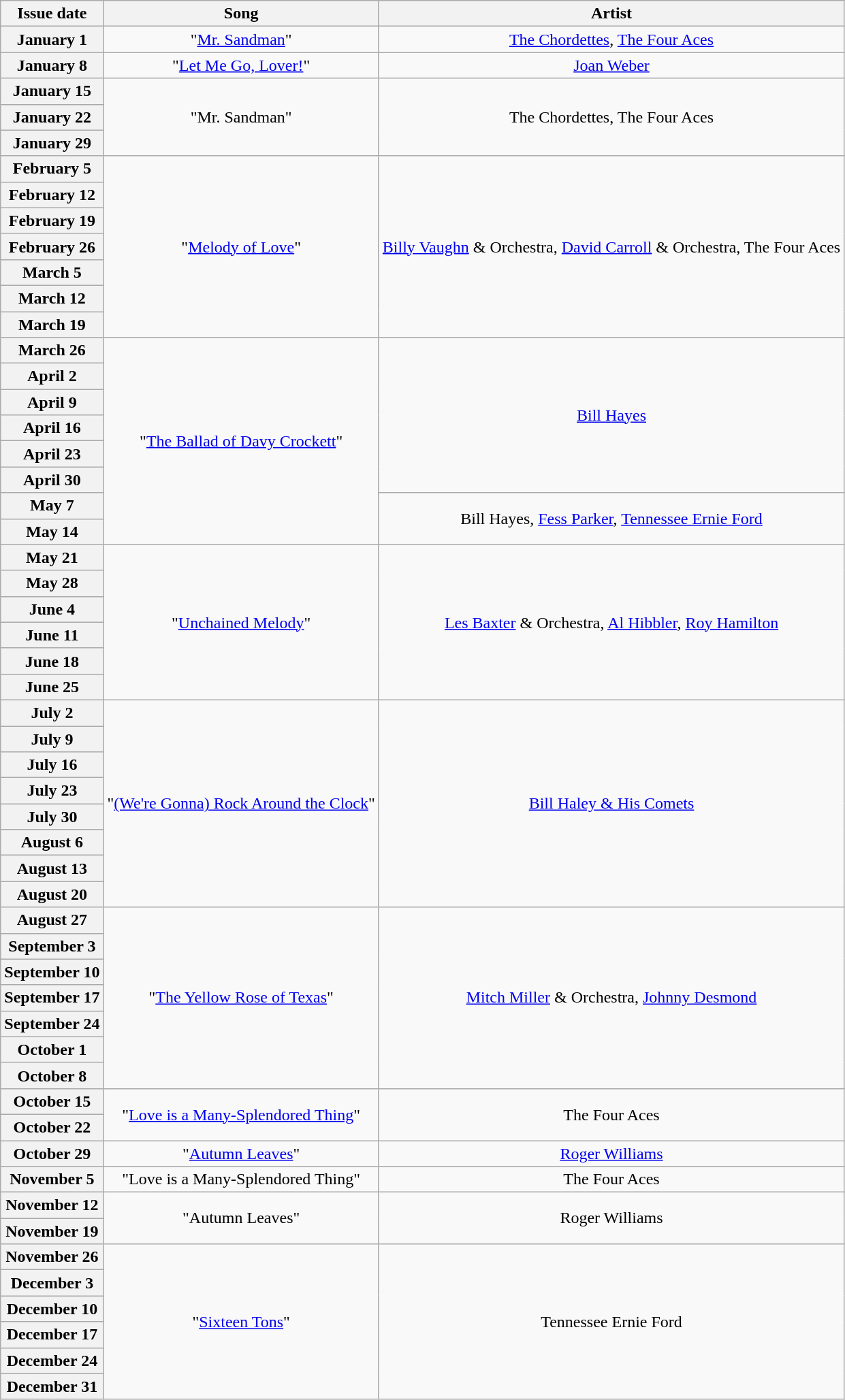<table class="wikitable plainrowheaders" style="text-align: center">
<tr>
<th>Issue date</th>
<th>Song</th>
<th>Artist</th>
</tr>
<tr>
<th scope="row">January 1</th>
<td>"<a href='#'>Mr. Sandman</a>"</td>
<td><a href='#'>The Chordettes</a>, <a href='#'>The Four Aces</a></td>
</tr>
<tr>
<th scope="row">January 8</th>
<td>"<a href='#'>Let Me Go, Lover!</a>"</td>
<td><a href='#'>Joan Weber</a></td>
</tr>
<tr>
<th scope="row">January 15</th>
<td rowspan=3>"Mr. Sandman"</td>
<td rowspan=3>The Chordettes, The Four Aces</td>
</tr>
<tr>
<th scope="row">January 22</th>
</tr>
<tr>
<th scope="row">January 29</th>
</tr>
<tr>
<th scope="row">February 5</th>
<td rowspan=7>"<a href='#'>Melody of Love</a>"</td>
<td rowspan=7><a href='#'>Billy Vaughn</a> & Orchestra, <a href='#'>David Carroll</a> & Orchestra, The Four Aces</td>
</tr>
<tr>
<th scope="row">February 12</th>
</tr>
<tr>
<th scope="row">February 19</th>
</tr>
<tr>
<th scope="row">February 26</th>
</tr>
<tr>
<th scope="row">March 5</th>
</tr>
<tr>
<th scope="row">March 12</th>
</tr>
<tr>
<th scope="row">March 19</th>
</tr>
<tr>
<th scope="row">March 26</th>
<td rowspan=8>"<a href='#'>The Ballad of Davy Crockett</a>"</td>
<td rowspan=6><a href='#'>Bill Hayes</a></td>
</tr>
<tr>
<th scope="row">April 2</th>
</tr>
<tr>
<th scope="row">April 9</th>
</tr>
<tr>
<th scope="row">April 16</th>
</tr>
<tr>
<th scope="row">April 23</th>
</tr>
<tr>
<th scope="row">April 30</th>
</tr>
<tr>
<th scope="row">May 7</th>
<td rowspan=2>Bill Hayes, <a href='#'>Fess Parker</a>, <a href='#'>Tennessee Ernie Ford</a></td>
</tr>
<tr>
<th scope="row">May 14</th>
</tr>
<tr>
<th scope="row">May 21</th>
<td rowspan=6>"<a href='#'>Unchained Melody</a>"</td>
<td rowspan=6><a href='#'>Les Baxter</a> & Orchestra, <a href='#'>Al Hibbler</a>, <a href='#'>Roy Hamilton</a></td>
</tr>
<tr>
<th scope="row">May 28</th>
</tr>
<tr>
<th scope="row">June 4</th>
</tr>
<tr>
<th scope="row">June 11</th>
</tr>
<tr>
<th scope="row">June 18</th>
</tr>
<tr>
<th scope="row">June 25</th>
</tr>
<tr>
<th scope="row">July 2</th>
<td rowspan=8>"<a href='#'>(We're Gonna) Rock Around the Clock</a>"</td>
<td rowspan=8><a href='#'>Bill Haley & His Comets</a></td>
</tr>
<tr>
<th scope="row">July 9</th>
</tr>
<tr>
<th scope="row">July 16</th>
</tr>
<tr>
<th scope="row">July 23</th>
</tr>
<tr>
<th scope="row">July 30</th>
</tr>
<tr>
<th scope="row">August 6</th>
</tr>
<tr>
<th scope="row">August 13</th>
</tr>
<tr>
<th scope="row">August 20</th>
</tr>
<tr>
<th scope="row">August 27</th>
<td rowspan=7>"<a href='#'>The Yellow Rose of Texas</a>"</td>
<td rowspan=7><a href='#'>Mitch Miller</a> & Orchestra, <a href='#'>Johnny Desmond</a></td>
</tr>
<tr>
<th scope="row">September 3</th>
</tr>
<tr>
<th scope="row">September 10</th>
</tr>
<tr>
<th scope="row">September 17</th>
</tr>
<tr>
<th scope="row">September 24</th>
</tr>
<tr>
<th scope="row">October 1</th>
</tr>
<tr>
<th scope="row">October 8</th>
</tr>
<tr>
<th scope="row">October 15</th>
<td rowspan=2>"<a href='#'>Love is a Many-Splendored Thing</a>"</td>
<td rowspan=2>The Four Aces</td>
</tr>
<tr>
<th scope="row">October 22</th>
</tr>
<tr>
<th scope="row">October 29</th>
<td>"<a href='#'>Autumn Leaves</a>"</td>
<td><a href='#'>Roger Williams</a></td>
</tr>
<tr>
<th scope="row">November 5</th>
<td>"Love is a Many-Splendored Thing"</td>
<td>The Four Aces</td>
</tr>
<tr>
<th scope="row">November 12</th>
<td rowspan=2>"Autumn Leaves"</td>
<td rowspan=2>Roger Williams</td>
</tr>
<tr>
<th scope="row">November 19</th>
</tr>
<tr>
<th scope="row">November 26</th>
<td rowspan=6>"<a href='#'>Sixteen Tons</a>"</td>
<td rowspan=6>Tennessee Ernie Ford</td>
</tr>
<tr>
<th scope="row">December 3</th>
</tr>
<tr>
<th scope="row">December 10</th>
</tr>
<tr>
<th scope="row">December 17</th>
</tr>
<tr>
<th scope="row">December 24</th>
</tr>
<tr>
<th scope="row">December 31</th>
</tr>
</table>
